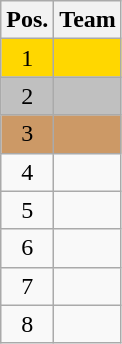<table class="wikitable">
<tr>
<th width=>Pos.</th>
<th width=>Team</th>
</tr>
<tr style="background:gold;">
<td align=center>1</td>
<td></td>
</tr>
<tr style="background:silver;">
<td align=center>2</td>
<td></td>
</tr>
<tr style="background:#cc9966;">
<td align=center>3</td>
<td></td>
</tr>
<tr>
<td align=center>4</td>
<td></td>
</tr>
<tr>
<td align=center>5</td>
<td></td>
</tr>
<tr>
<td align=center>6</td>
<td></td>
</tr>
<tr>
<td align=center>7</td>
<td></td>
</tr>
<tr>
<td align=center>8</td>
<td></td>
</tr>
</table>
